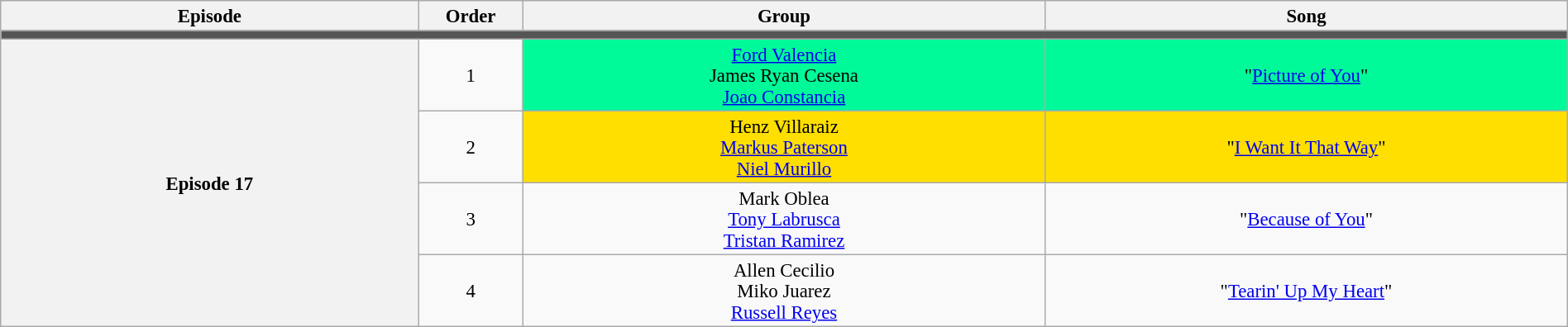<table class="wikitable" style="text-align:center; line-height:17px; width:100%; font-size: 95%;">
<tr>
<th style="width:20%;">Episode</th>
<th style="width:05%;">Order</th>
<th style="width:25%;">Group</th>
<th style="width:25%;">Song</th>
</tr>
<tr>
<td colspan="4" style="background:#555;"></td>
</tr>
<tr>
<th rowspan="4">Episode 17<br><small></small></th>
<td>1</td>
<td style="background:#00fa9a;"><a href='#'>Ford Valencia</a> <br> James Ryan Cesena <br> <a href='#'>Joao Constancia</a></td>
<td style="background:#00fa9a;">"<a href='#'>Picture of You</a>"</td>
</tr>
<tr>
<td>2</td>
<td style="background:#fedf00;">Henz Villaraiz <br> <a href='#'>Markus Paterson</a> <br> <a href='#'>Niel Murillo</a></td>
<td style="background:#fedf00;">"<a href='#'>I Want It That Way</a>"</td>
</tr>
<tr>
<td>3</td>
<td>Mark Oblea <br> <a href='#'>Tony Labrusca</a> <br> <a href='#'>Tristan Ramirez</a></td>
<td>"<a href='#'>Because of You</a>"</td>
</tr>
<tr>
<td>4</td>
<td>Allen Cecilio <br> Miko Juarez <br> <a href='#'>Russell Reyes</a></td>
<td>"<a href='#'>Tearin' Up My Heart</a>"</td>
</tr>
</table>
